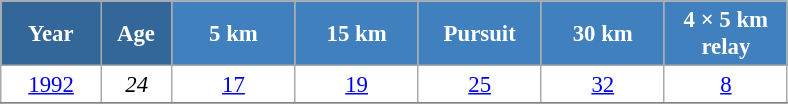<table class="wikitable" style="font-size:95%; text-align:center; border:grey solid 1px; border-collapse:collapse; background:#ffffff;">
<tr>
<th style="background-color:#369; color:white; width:60px;"> Year </th>
<th style="background-color:#369; color:white; width:40px;"> Age </th>
<th style="background-color:#4180be; color:white; width:75px;"> 5 km </th>
<th style="background-color:#4180be; color:white; width:75px;"> 15 km </th>
<th style="background-color:#4180be; color:white; width:75px;"> Pursuit </th>
<th style="background-color:#4180be; color:white; width:75px;"> 30 km </th>
<th style="background-color:#4180be; color:white; width:75px;"> 4 × 5 km <br> relay </th>
</tr>
<tr>
<td><a href='#'>1992</a></td>
<td><em>24</em></td>
<td><a href='#'>17</a></td>
<td><a href='#'>19</a></td>
<td><a href='#'>25</a></td>
<td><a href='#'>32</a></td>
<td><a href='#'>8</a></td>
</tr>
<tr>
</tr>
</table>
